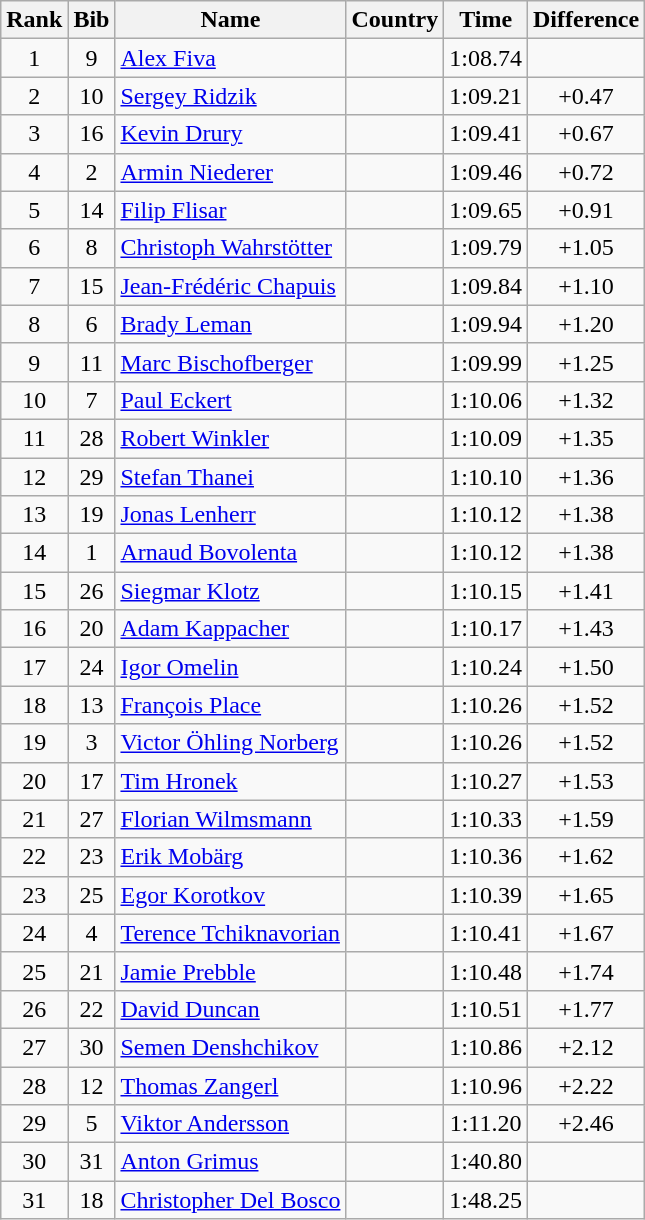<table class="wikitable sortable" style="text-align:center">
<tr>
<th>Rank</th>
<th>Bib</th>
<th>Name</th>
<th>Country</th>
<th>Time</th>
<th>Difference</th>
</tr>
<tr>
<td>1</td>
<td>9</td>
<td align="left"><a href='#'>Alex Fiva</a></td>
<td align="left"></td>
<td>1:08.74</td>
<td></td>
</tr>
<tr>
<td>2</td>
<td>10</td>
<td align="left"><a href='#'>Sergey Ridzik</a></td>
<td align="left"></td>
<td>1:09.21</td>
<td>+0.47</td>
</tr>
<tr>
<td>3</td>
<td>16</td>
<td align="left"><a href='#'>Kevin Drury</a></td>
<td align="left"></td>
<td>1:09.41</td>
<td>+0.67</td>
</tr>
<tr>
<td>4</td>
<td>2</td>
<td align="left"><a href='#'>Armin Niederer</a></td>
<td align="left"></td>
<td>1:09.46</td>
<td>+0.72</td>
</tr>
<tr>
<td>5</td>
<td>14</td>
<td align="left"><a href='#'>Filip Flisar</a></td>
<td align="left"></td>
<td>1:09.65</td>
<td>+0.91</td>
</tr>
<tr>
<td>6</td>
<td>8</td>
<td align="left"><a href='#'>Christoph Wahrstötter</a></td>
<td align="left"></td>
<td>1:09.79</td>
<td>+1.05</td>
</tr>
<tr>
<td>7</td>
<td>15</td>
<td align="left"><a href='#'>Jean-Frédéric Chapuis</a></td>
<td align="left"></td>
<td>1:09.84</td>
<td>+1.10</td>
</tr>
<tr>
<td>8</td>
<td>6</td>
<td align="left"><a href='#'>Brady Leman</a></td>
<td align="left"></td>
<td>1:09.94</td>
<td>+1.20</td>
</tr>
<tr>
<td>9</td>
<td>11</td>
<td align="left"><a href='#'>Marc Bischofberger</a></td>
<td align="left"></td>
<td>1:09.99</td>
<td>+1.25</td>
</tr>
<tr>
<td>10</td>
<td>7</td>
<td align="left"><a href='#'>Paul Eckert</a></td>
<td align="left"></td>
<td>1:10.06</td>
<td>+1.32</td>
</tr>
<tr>
<td>11</td>
<td>28</td>
<td align="left"><a href='#'>Robert Winkler</a></td>
<td align="left"></td>
<td>1:10.09</td>
<td>+1.35</td>
</tr>
<tr>
<td>12</td>
<td>29</td>
<td align="left"><a href='#'>Stefan Thanei</a></td>
<td align="left"></td>
<td>1:10.10</td>
<td>+1.36</td>
</tr>
<tr>
<td>13</td>
<td>19</td>
<td align="left"><a href='#'>Jonas Lenherr</a></td>
<td align="left"></td>
<td>1:10.12</td>
<td>+1.38</td>
</tr>
<tr>
<td>14</td>
<td>1</td>
<td align="left"><a href='#'>Arnaud Bovolenta</a></td>
<td align="left"></td>
<td>1:10.12</td>
<td>+1.38</td>
</tr>
<tr>
<td>15</td>
<td>26</td>
<td align="left"><a href='#'>Siegmar Klotz</a></td>
<td align="left"></td>
<td>1:10.15</td>
<td>+1.41</td>
</tr>
<tr>
<td>16</td>
<td>20</td>
<td align="left"><a href='#'>Adam Kappacher</a></td>
<td align="left"></td>
<td>1:10.17</td>
<td>+1.43</td>
</tr>
<tr>
<td>17</td>
<td>24</td>
<td align="left"><a href='#'>Igor Omelin</a></td>
<td align="left"></td>
<td>1:10.24</td>
<td>+1.50</td>
</tr>
<tr>
<td>18</td>
<td>13</td>
<td align="left"><a href='#'>François Place</a></td>
<td align="left"></td>
<td>1:10.26</td>
<td>+1.52</td>
</tr>
<tr>
<td>19</td>
<td>3</td>
<td align="left"><a href='#'>Victor Öhling Norberg</a></td>
<td align="left"></td>
<td>1:10.26</td>
<td>+1.52</td>
</tr>
<tr>
<td>20</td>
<td>17</td>
<td align="left"><a href='#'>Tim Hronek</a></td>
<td align="left"></td>
<td>1:10.27</td>
<td>+1.53</td>
</tr>
<tr>
<td>21</td>
<td>27</td>
<td align="left"><a href='#'>Florian Wilmsmann</a></td>
<td align="left"></td>
<td>1:10.33</td>
<td>+1.59</td>
</tr>
<tr>
<td>22</td>
<td>23</td>
<td align="left"><a href='#'>Erik Mobärg</a></td>
<td align="left"></td>
<td>1:10.36</td>
<td>+1.62</td>
</tr>
<tr>
<td>23</td>
<td>25</td>
<td align="left"><a href='#'>Egor Korotkov</a></td>
<td align="left"></td>
<td>1:10.39</td>
<td>+1.65</td>
</tr>
<tr>
<td>24</td>
<td>4</td>
<td align="left"><a href='#'>Terence Tchiknavorian</a></td>
<td align="left"></td>
<td>1:10.41</td>
<td>+1.67</td>
</tr>
<tr>
<td>25</td>
<td>21</td>
<td align="left"><a href='#'>Jamie Prebble</a></td>
<td align="left"></td>
<td>1:10.48</td>
<td>+1.74</td>
</tr>
<tr>
<td>26</td>
<td>22</td>
<td align="left"><a href='#'>David Duncan</a></td>
<td align="left"></td>
<td>1:10.51</td>
<td>+1.77</td>
</tr>
<tr>
<td>27</td>
<td>30</td>
<td align="left"><a href='#'>Semen Denshchikov</a></td>
<td align="left"></td>
<td>1:10.86</td>
<td>+2.12</td>
</tr>
<tr>
<td>28</td>
<td>12</td>
<td align="left"><a href='#'>Thomas Zangerl</a></td>
<td align="left"></td>
<td>1:10.96</td>
<td>+2.22</td>
</tr>
<tr>
<td>29</td>
<td>5</td>
<td align="left"><a href='#'>Viktor Andersson</a></td>
<td align="left"></td>
<td>1:11.20</td>
<td>+2.46</td>
</tr>
<tr>
<td>30</td>
<td>31</td>
<td align="left"><a href='#'>Anton Grimus</a></td>
<td align="left"></td>
<td>1:40.80</td>
<td></td>
</tr>
<tr>
<td>31</td>
<td>18</td>
<td align="left"><a href='#'>Christopher Del Bosco</a></td>
<td align="left"></td>
<td>1:48.25</td>
<td></td>
</tr>
</table>
